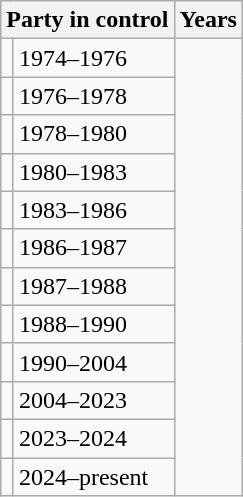<table class="wikitable">
<tr>
<th colspan=2>Party in control</th>
<th>Years</th>
</tr>
<tr>
<td></td>
<td>1974–1976</td>
</tr>
<tr>
<td></td>
<td>1976–1978</td>
</tr>
<tr>
<td></td>
<td>1978–1980</td>
</tr>
<tr>
<td></td>
<td>1980–1983</td>
</tr>
<tr>
<td></td>
<td>1983–1986</td>
</tr>
<tr>
<td></td>
<td>1986–1987</td>
</tr>
<tr>
<td></td>
<td>1987–1988</td>
</tr>
<tr>
<td></td>
<td>1988–1990</td>
</tr>
<tr>
<td></td>
<td>1990–2004</td>
</tr>
<tr>
<td></td>
<td>2004–2023</td>
</tr>
<tr>
<td></td>
<td>2023–2024</td>
</tr>
<tr>
<td></td>
<td>2024–present</td>
</tr>
</table>
